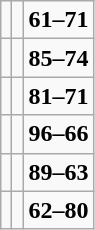<table class="wikitable">
<tr>
<td></td>
<td></td>
<td><strong>61–71</strong></td>
</tr>
<tr>
<td></td>
<td></td>
<td><strong>85–74</strong></td>
</tr>
<tr>
<td></td>
<td></td>
<td><strong>81–71</strong></td>
</tr>
<tr>
<td></td>
<td></td>
<td><strong>96–66</strong></td>
</tr>
<tr>
<td></td>
<td></td>
<td><strong>89–63</strong></td>
</tr>
<tr>
<td></td>
<td></td>
<td><strong>62–80</strong></td>
</tr>
</table>
